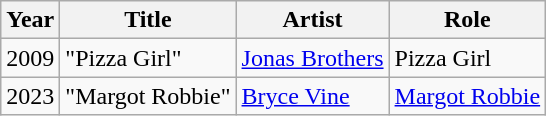<table class="wikitable">
<tr>
<th>Year</th>
<th>Title</th>
<th>Artist</th>
<th>Role</th>
</tr>
<tr>
<td>2009</td>
<td>"Pizza Girl"</td>
<td><a href='#'>Jonas Brothers</a></td>
<td>Pizza Girl</td>
</tr>
<tr>
<td>2023</td>
<td>"Margot Robbie"</td>
<td><a href='#'>Bryce Vine</a></td>
<td><a href='#'>Margot Robbie</a></td>
</tr>
</table>
